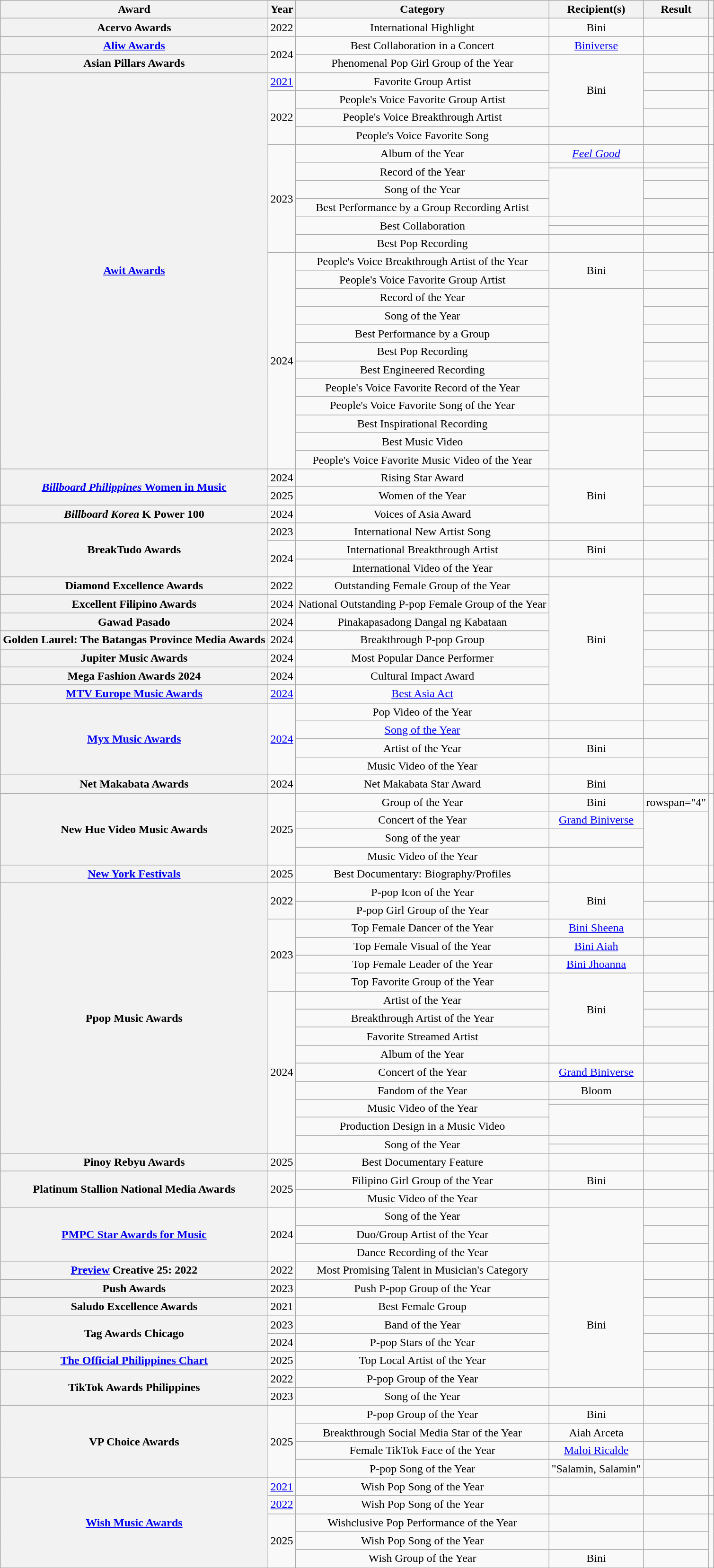<table class="wikitable sortable plainrowheaders" style="text-align:center;">
<tr>
<th scope="col">Award</th>
<th scope="col">Year</th>
<th scope="col">Category</th>
<th scope="col">Recipient(s)</th>
<th scope="col">Result</th>
<th scope="col" class="unsortable"></th>
</tr>
<tr>
<th scope="row">Acervo Awards</th>
<td>2022</td>
<td>International Highlight</td>
<td>Bini</td>
<td></td>
<td></td>
</tr>
<tr>
<th scope="row"><a href='#'>Aliw Awards</a></th>
<td rowspan="2">2024</td>
<td>Best Collaboration in a Concert</td>
<td><a href='#'>Biniverse</a></td>
<td></td>
<td></td>
</tr>
<tr>
<th scope="row">Asian Pillars Awards</th>
<td>Phenomenal Pop Girl Group of the Year</td>
<td rowspan="4">Bini</td>
<td></td>
<td></td>
</tr>
<tr>
<th rowspan="24" scope="rowgroup"><a href='#'>Awit Awards</a></th>
<td><a href='#'>2021</a></td>
<td align="center">Favorite Group Artist</td>
<td></td>
<td style="text-align:center"></td>
</tr>
<tr>
<td rowspan="3">2022</td>
<td>People's Voice Favorite Group Artist</td>
<td></td>
<td rowspan="3"></td>
</tr>
<tr>
<td>People's Voice Breakthrough Artist</td>
<td></td>
</tr>
<tr>
<td>People's Voice Favorite Song</td>
<td></td>
<td></td>
</tr>
<tr>
<td rowspan="8">2023</td>
<td>Album of the Year</td>
<td><em><a href='#'>Feel Good</a></em></td>
<td></td>
<td rowspan="8"></td>
</tr>
<tr>
<td rowspan="2">Record of the Year</td>
<td></td>
<td></td>
</tr>
<tr>
<td rowspan="3"></td>
<td></td>
</tr>
<tr>
<td>Song of the Year</td>
<td></td>
</tr>
<tr>
<td>Best Performance by a Group Recording Artist</td>
<td></td>
</tr>
<tr>
<td rowspan="2">Best Collaboration</td>
<td></td>
<td></td>
</tr>
<tr>
<td></td>
<td></td>
</tr>
<tr>
<td>Best Pop Recording</td>
<td></td>
<td></td>
</tr>
<tr>
<td rowspan="12">2024</td>
<td>People's Voice Breakthrough Artist of the Year</td>
<td rowspan="2">Bini</td>
<td></td>
<td rowspan="12"></td>
</tr>
<tr>
<td>People's Voice Favorite Group Artist</td>
<td></td>
</tr>
<tr>
<td>Record of the Year</td>
<td rowspan="7"></td>
<td></td>
</tr>
<tr>
<td>Song of the Year</td>
<td></td>
</tr>
<tr>
<td>Best Performance by a Group</td>
<td></td>
</tr>
<tr>
<td>Best Pop Recording</td>
<td></td>
</tr>
<tr>
<td>Best Engineered Recording</td>
<td></td>
</tr>
<tr>
<td>People's Voice Favorite Record of the Year</td>
<td></td>
</tr>
<tr>
<td>People's Voice Favorite Song of the Year</td>
<td></td>
</tr>
<tr>
<td>Best Inspirational Recording</td>
<td rowspan="3"></td>
<td></td>
</tr>
<tr>
<td>Best Music Video</td>
<td></td>
</tr>
<tr>
<td>People's Voice Favorite Music Video of the Year</td>
<td></td>
</tr>
<tr>
<th rowspan="2" scope="row"><a href='#'><em>Billboard Philippines</em> Women in Music</a></th>
<td>2024</td>
<td>Rising Star Award</td>
<td rowspan="3">Bini</td>
<td></td>
<td></td>
</tr>
<tr>
<td>2025</td>
<td>Women of the Year</td>
<td></td>
<td></td>
</tr>
<tr>
<th scope="row"><em>Billboard Korea</em> K Power 100</th>
<td>2024</td>
<td>Voices of Asia Award</td>
<td></td>
<td></td>
</tr>
<tr>
<th rowspan="3" scope="rowgroup">BreakTudo Awards</th>
<td>2023</td>
<td>International New Artist Song</td>
<td></td>
<td></td>
<td></td>
</tr>
<tr>
<td rowspan="2">2024</td>
<td>International Breakthrough Artist</td>
<td>Bini</td>
<td></td>
<td rowspan="2"></td>
</tr>
<tr>
<td>International Video of the Year</td>
<td></td>
<td></td>
</tr>
<tr>
<th scope="row">Diamond Excellence Awards</th>
<td>2022</td>
<td>Outstanding Female Group of the Year</td>
<td rowspan="7">Bini</td>
<td></td>
<td></td>
</tr>
<tr>
<th scope="row">Excellent Filipino Awards</th>
<td>2024</td>
<td>National Outstanding P-pop Female Group of the Year</td>
<td></td>
<td></td>
</tr>
<tr>
<th scope="row">Gawad Pasado</th>
<td>2024</td>
<td>Pinakapasadong Dangal ng Kabataan</td>
<td></td>
<td></td>
</tr>
<tr>
<th scope="row">Golden Laurel: The Batangas Province Media Awards</th>
<td>2024</td>
<td>Breakthrough P-pop Group</td>
<td></td>
<td></td>
</tr>
<tr>
<th scope="row">Jupiter Music Awards</th>
<td>2024</td>
<td>Most Popular Dance Performer</td>
<td></td>
<td></td>
</tr>
<tr>
<th scope="row">Mega Fashion Awards 2024</th>
<td>2024</td>
<td>Cultural Impact Award</td>
<td></td>
<td></td>
</tr>
<tr>
<th scope="row"><a href='#'>MTV Europe Music Awards</a></th>
<td><a href='#'>2024</a></td>
<td><a href='#'>Best Asia Act</a></td>
<td></td>
<td></td>
</tr>
<tr>
<th scope="rowgroup" rowspan="4"><a href='#'>Myx Music Awards</a></th>
<td rowspan="4"><a href='#'>2024</a></td>
<td>Pop Video of the Year</td>
<td></td>
<td></td>
<td rowspan="4"></td>
</tr>
<tr>
<td><a href='#'>Song of the Year</a></td>
<td></td>
<td></td>
</tr>
<tr>
<td>Artist of the Year</td>
<td>Bini</td>
<td></td>
</tr>
<tr>
<td>Music Video of the Year</td>
<td></td>
<td></td>
</tr>
<tr>
<th scope="row">Net Makabata Awards</th>
<td>2024</td>
<td>Net Makabata Star Award</td>
<td>Bini</td>
<td></td>
<td></td>
</tr>
<tr>
<th scope="rowgroup" rowspan="4">New Hue Video Music Awards</th>
<td rowspan="4">2025</td>
<td>Group of the Year</td>
<td>Bini</td>
<td>rowspan="4" </td>
<td rowspan="4"></td>
</tr>
<tr>
<td>Concert of the Year</td>
<td align="center"><a href='#'>Grand Biniverse</a></td>
</tr>
<tr>
<td>Song of the year</td>
<td align="center"></td>
</tr>
<tr>
<td>Music Video of the Year</td>
<td align="center"></td>
</tr>
<tr>
<th scope="row"><a href='#'>New York Festivals</a></th>
<td>2025</td>
<td>Best Documentary: Biography/Profiles</td>
<td></td>
<td></td>
<td></td>
</tr>
<tr>
<th rowspan="17" scope="rowgroup">Ppop Music Awards</th>
<td rowspan="2">2022</td>
<td align="center">P-pop Icon of the Year</td>
<td rowspan="2">Bini</td>
<td></td>
<td></td>
</tr>
<tr>
<td align="center">P-pop Girl Group of the Year</td>
<td></td>
<td></td>
</tr>
<tr>
<td rowspan="4">2023</td>
<td align="center">Top Female Dancer of the Year</td>
<td align="center"><a href='#'>Bini Sheena</a></td>
<td></td>
<td rowspan="4"></td>
</tr>
<tr>
<td align="center">Top Female Visual of the Year</td>
<td align=center><a href='#'>Bini Aiah</a></td>
<td></td>
</tr>
<tr>
<td align="center">Top Female Leader of the Year</td>
<td align=center><a href='#'>Bini Jhoanna</a></td>
<td></td>
</tr>
<tr>
<td align="center">Top Favorite Group of the Year</td>
<td rowspan="4" align="center">Bini</td>
<td></td>
</tr>
<tr>
<td rowspan="11">2024</td>
<td align="center">Artist of the Year</td>
<td></td>
<td rowspan="11"></td>
</tr>
<tr>
<td align="center">Breakthrough Artist of the Year</td>
<td></td>
</tr>
<tr>
<td align="center">Favorite Streamed Artist</td>
<td></td>
</tr>
<tr>
<td align="center">Album of the Year</td>
<td align="center"></td>
<td></td>
</tr>
<tr>
<td align="center">Concert of the Year</td>
<td align="center"><a href='#'>Grand Biniverse</a></td>
<td></td>
</tr>
<tr>
<td align="center">Fandom of the Year</td>
<td align="center">Bloom</td>
<td></td>
</tr>
<tr>
<td rowspan="2" align="center">Music Video of the Year</td>
<td align="center"></td>
<td></td>
</tr>
<tr>
<td rowspan="2" align="center"></td>
<td></td>
</tr>
<tr>
<td align="center">Production Design in a Music Video</td>
<td></td>
</tr>
<tr>
<td rowspan="2" align="center">Song of the Year</td>
<td align="center"></td>
<td></td>
</tr>
<tr>
<td align="center"></td>
<td></td>
</tr>
<tr>
<th scope="row">Pinoy Rebyu Awards</th>
<td>2025</td>
<td>Best Documentary Feature</td>
<td></td>
<td></td>
<td></td>
</tr>
<tr>
<th scope="row" rowspan="2">Platinum Stallion National Media Awards</th>
<td rowspan="2">2025</td>
<td>Filipino Girl Group of the Year</td>
<td>Bini</td>
<td></td>
<td rowspan="2"></td>
</tr>
<tr>
<td>Music Video of the Year</td>
<td></td>
<td></td>
</tr>
<tr>
<th scope="rowgroup" rowspan="3"><a href='#'>PMPC Star Awards for Music</a></th>
<td rowspan="3">2024</td>
<td>Song of the Year</td>
<td rowspan="3"></td>
<td></td>
<td rowspan="3"></td>
</tr>
<tr>
<td>Duo/Group Artist of the Year</td>
<td></td>
</tr>
<tr>
<td>Dance Recording of the Year</td>
<td></td>
</tr>
<tr>
<th scope="row"><a href='#'>Preview</a> Creative 25: 2022</th>
<td>2022</td>
<td align="center">Most Promising Talent in Musician's Category</td>
<td rowspan="7">Bini</td>
<td></td>
<td style="text-align:center"></td>
</tr>
<tr>
<th scope="row">Push Awards</th>
<td>2023</td>
<td>Push P-pop Group of the Year</td>
<td></td>
<td></td>
</tr>
<tr>
<th scope="row">Saludo Excellence Awards</th>
<td>2021</td>
<td>Best Female Group</td>
<td></td>
<td></td>
</tr>
<tr>
<th scope="rowgroup" rowspan="2">Tag Awards Chicago</th>
<td>2023</td>
<td>Band of the Year</td>
<td></td>
<td></td>
</tr>
<tr>
<td>2024</td>
<td>P-pop Stars of the Year</td>
<td></td>
<td></td>
</tr>
<tr>
<th scope="rowgroup"><a href='#'>The Official Philippines Chart</a></th>
<td>2025</td>
<td>Top Local Artist of the Year</td>
<td></td>
<td></td>
</tr>
<tr>
<th scope="rowgroup" rowspan="2">TikTok Awards Philippines</th>
<td>2022</td>
<td>P-pop Group of the Year</td>
<td></td>
<td></td>
</tr>
<tr>
<td>2023</td>
<td align="center">Song of the Year</td>
<td align=center></td>
<td></td>
<td></td>
</tr>
<tr>
<th rowspan="4" scope="rowgroup">VP Choice Awards</th>
<td rowspan="4">2025</td>
<td align="center">P-pop Group of the Year</td>
<td align="center">Bini</td>
<td></td>
<td rowspan="4"></td>
</tr>
<tr>
<td align="center">Breakthrough Social Media Star of the Year</td>
<td align="center">Aiah Arceta</td>
<td></td>
</tr>
<tr>
<td align="center">Female TikTok Face of the Year</td>
<td align="center"><a href='#'>Maloi Ricalde</a></td>
<td></td>
</tr>
<tr>
<td align="center">P-pop Song of the Year</td>
<td align="center">"Salamin, Salamin"</td>
<td></td>
</tr>
<tr>
<th scope="rowgroup" rowspan="5"><a href='#'>Wish Music Awards</a></th>
<td><a href='#'>2021</a></td>
<td>Wish Pop Song of the Year</td>
<td></td>
<td></td>
<td></td>
</tr>
<tr>
<td><a href='#'>2022</a></td>
<td align="center">Wish Pop Song of the Year</td>
<td></td>
<td></td>
<td style="text-align:center;"></td>
</tr>
<tr>
<td rowspan="3">2025</td>
<td align="center">Wishclusive Pop Performance of the Year</td>
<td></td>
<td></td>
<td rowspan="3"></td>
</tr>
<tr>
<td>Wish Pop Song of the Year</td>
<td></td>
<td></td>
</tr>
<tr>
<td>Wish Group of the Year</td>
<td>Bini</td>
<td></td>
</tr>
</table>
